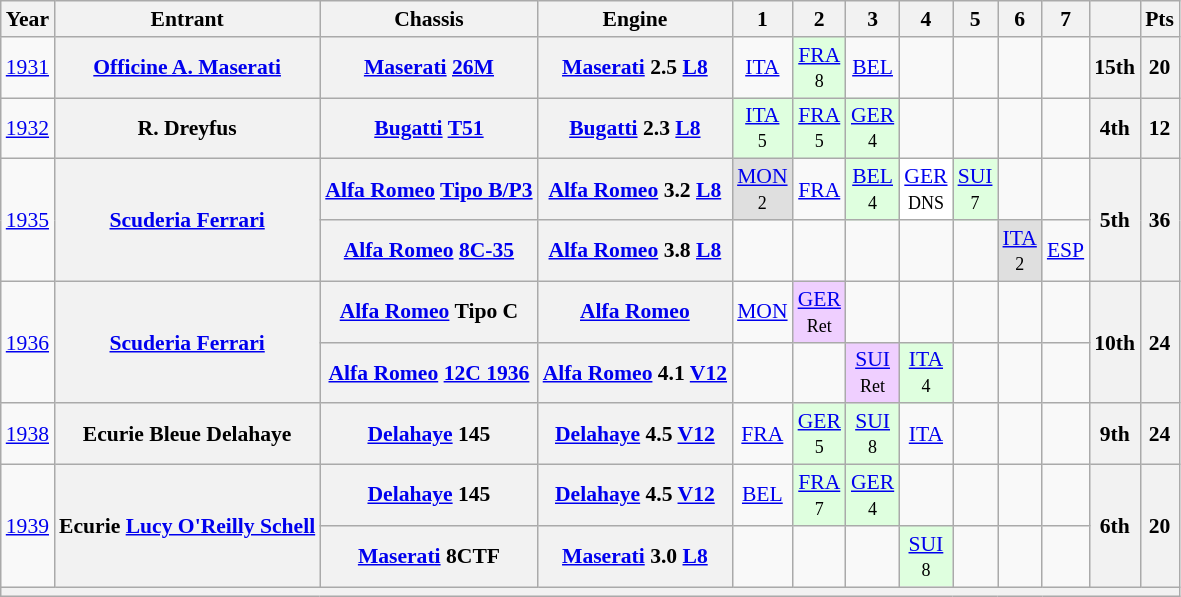<table class="wikitable" style="text-align:center; font-size:90%">
<tr>
<th>Year</th>
<th>Entrant</th>
<th>Chassis</th>
<th>Engine</th>
<th>1</th>
<th>2</th>
<th>3</th>
<th>4</th>
<th>5</th>
<th>6</th>
<th>7</th>
<th></th>
<th>Pts</th>
</tr>
<tr>
<td><a href='#'>1931</a></td>
<th><a href='#'>Officine A. Maserati</a></th>
<th><a href='#'>Maserati</a> <a href='#'>26M</a></th>
<th><a href='#'>Maserati</a> 2.5 <a href='#'>L8</a></th>
<td><a href='#'>ITA</a></td>
<td style="background:#dfffdf;"><a href='#'>FRA</a><br><small>8</small></td>
<td><a href='#'>BEL</a></td>
<td></td>
<td></td>
<td></td>
<td></td>
<th>15th</th>
<th>20</th>
</tr>
<tr>
<td><a href='#'>1932</a></td>
<th>R. Dreyfus</th>
<th><a href='#'>Bugatti</a> <a href='#'>T51</a></th>
<th><a href='#'>Bugatti</a> 2.3 <a href='#'>L8</a></th>
<td style="background:#dfffdf;"><a href='#'>ITA</a><br><small>5</small></td>
<td style="background:#dfffdf;"><a href='#'>FRA</a><br><small>5</small></td>
<td style="background:#dfffdf;"><a href='#'>GER</a><br><small>4</small></td>
<td></td>
<td></td>
<td></td>
<td></td>
<th>4th</th>
<th>12</th>
</tr>
<tr>
<td rowspan=2><a href='#'>1935</a></td>
<th rowspan=2><a href='#'>Scuderia Ferrari</a></th>
<th><a href='#'>Alfa Romeo</a> <a href='#'>Tipo B/P3</a></th>
<th><a href='#'>Alfa Romeo</a> 3.2 <a href='#'>L8</a></th>
<td style="background:#DFDFDF;"><a href='#'>MON</a><br><small>2</small></td>
<td><a href='#'>FRA</a></td>
<td style="background:#dfffdf;"><a href='#'>BEL</a><br><small>4</small></td>
<td style="background:#FFFFFF;"><a href='#'>GER</a><br><small>DNS</small></td>
<td style="background:#dfffdf;"><a href='#'>SUI</a><br><small>7</small></td>
<td></td>
<td></td>
<th rowspan=2>5th</th>
<th rowspan=2>36</th>
</tr>
<tr>
<th><a href='#'>Alfa Romeo</a> <a href='#'>8C-35</a></th>
<th><a href='#'>Alfa Romeo</a> 3.8 <a href='#'>L8</a></th>
<td></td>
<td></td>
<td></td>
<td></td>
<td></td>
<td style="background:#DFDFDF;"><a href='#'>ITA</a><br><small>2</small></td>
<td><a href='#'>ESP</a></td>
</tr>
<tr>
<td rowspan=2><a href='#'>1936</a></td>
<th rowspan=2><a href='#'>Scuderia Ferrari</a></th>
<th><a href='#'>Alfa Romeo</a> Tipo C</th>
<th><a href='#'>Alfa Romeo</a></th>
<td><a href='#'>MON</a></td>
<td style="background:#efcfff;"><a href='#'>GER</a><br><small>Ret</small></td>
<td></td>
<td></td>
<td></td>
<td></td>
<td></td>
<th rowspan=2>10th</th>
<th rowspan=2>24</th>
</tr>
<tr>
<th><a href='#'>Alfa Romeo</a> <a href='#'>12C 1936</a></th>
<th><a href='#'>Alfa Romeo</a> 4.1 <a href='#'>V12</a></th>
<td></td>
<td></td>
<td style="background:#efcfff;"><a href='#'>SUI</a><br><small>Ret</small></td>
<td style="background:#dfffdf;"><a href='#'>ITA</a><br><small>4</small></td>
<td></td>
<td></td>
<td></td>
</tr>
<tr>
<td><a href='#'>1938</a></td>
<th>Ecurie Bleue Delahaye</th>
<th><a href='#'>Delahaye</a> 145</th>
<th><a href='#'>Delahaye</a> 4.5 <a href='#'>V12</a></th>
<td><a href='#'>FRA</a></td>
<td style="background:#dfffdf;"><a href='#'>GER</a><br><small>5</small></td>
<td style="background:#dfffdf;"><a href='#'>SUI</a><br><small>8</small></td>
<td><a href='#'>ITA</a></td>
<td></td>
<td></td>
<td></td>
<th>9th</th>
<th>24</th>
</tr>
<tr>
<td rowspan=2><a href='#'>1939</a></td>
<th rowspan=2>Ecurie <a href='#'>Lucy O'Reilly Schell</a></th>
<th><a href='#'>Delahaye</a> 145</th>
<th><a href='#'>Delahaye</a> 4.5 <a href='#'>V12</a></th>
<td><a href='#'>BEL</a></td>
<td style="background:#dfffdf;"><a href='#'>FRA</a><br><small>7</small></td>
<td style="background:#dfffdf;"><a href='#'>GER</a><br><small>4</small></td>
<td></td>
<td></td>
<td></td>
<td></td>
<th rowspan=2>6th</th>
<th rowspan=2>20</th>
</tr>
<tr>
<th><a href='#'>Maserati</a> 8CTF</th>
<th><a href='#'>Maserati</a> 3.0 <a href='#'>L8</a></th>
<td></td>
<td></td>
<td></td>
<td style="background:#dfffdf;"><a href='#'>SUI</a><br><small>8</small></td>
<td></td>
<td></td>
<td></td>
</tr>
<tr>
<th colspan=13></th>
</tr>
</table>
